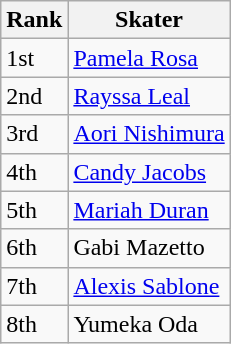<table class="wikitable">
<tr>
<th>Rank</th>
<th>Skater</th>
</tr>
<tr>
<td>1st</td>
<td><a href='#'>Pamela Rosa</a></td>
</tr>
<tr>
<td>2nd</td>
<td><a href='#'>Rayssa Leal</a></td>
</tr>
<tr>
<td>3rd</td>
<td><a href='#'>Aori Nishimura</a></td>
</tr>
<tr>
<td>4th</td>
<td><a href='#'>Candy Jacobs</a></td>
</tr>
<tr>
<td>5th</td>
<td><a href='#'>Mariah Duran</a></td>
</tr>
<tr>
<td>6th</td>
<td>Gabi Mazetto</td>
</tr>
<tr>
<td>7th</td>
<td><a href='#'>Alexis Sablone</a></td>
</tr>
<tr>
<td>8th</td>
<td>Yumeka Oda</td>
</tr>
</table>
